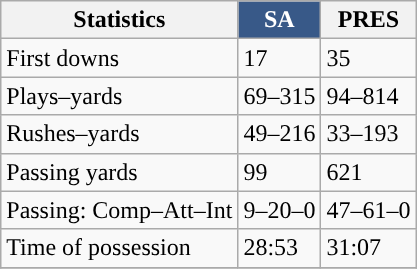<table class="wikitable">
<tr>
<th>Statistics</th>
<th style="background:#385988; color:#ffffff">SA</th>
<th>PRES</th>
</tr>
<tr>
<td>First downs</td>
<td>17</td>
<td>35</td>
</tr>
<tr>
<td>Plays–yards</td>
<td>69–315</td>
<td>94–814</td>
</tr>
<tr>
<td>Rushes–yards</td>
<td>49–216</td>
<td>33–193</td>
</tr>
<tr>
<td>Passing yards</td>
<td>99</td>
<td>621</td>
</tr>
<tr>
<td>Passing: Comp–Att–Int</td>
<td>9–20–0</td>
<td>47–61–0</td>
</tr>
<tr>
<td>Time of possession</td>
<td>28:53</td>
<td>31:07</td>
</tr>
<tr>
</tr>
</table>
